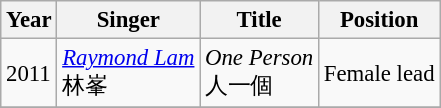<table class="wikitable" style="font-size: 95%;">
<tr>
<th>Year</th>
<th>Singer</th>
<th>Title</th>
<th>Position</th>
</tr>
<tr>
<td>2011</td>
<td><em><a href='#'>Raymond Lam</a></em><br> 林峯</td>
<td><em>One Person</em><br> 人一個</td>
<td>Female lead</td>
</tr>
<tr>
</tr>
</table>
